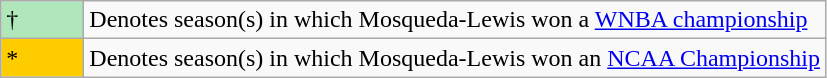<table class="wikitable">
<tr>
<td style="background:#afe6ba; width:3em;">†</td>
<td>Denotes season(s) in which Mosqueda-Lewis won a <a href='#'>WNBA championship</a></td>
</tr>
<tr>
<td style="background:#ffcc00; width:3em;">*</td>
<td>Denotes season(s) in which Mosqueda-Lewis won an <a href='#'>NCAA Championship</a></td>
</tr>
</table>
